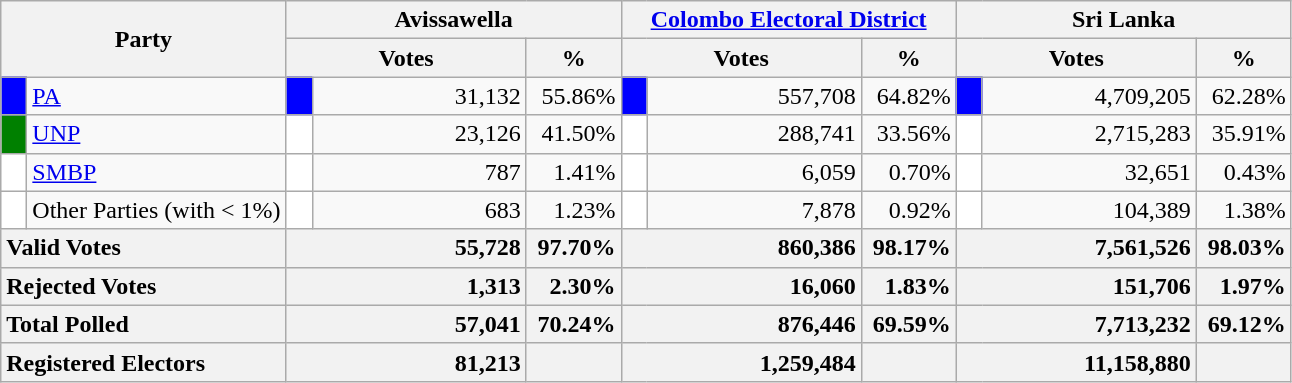<table class="wikitable">
<tr>
<th colspan="2" width="144px"rowspan="2">Party</th>
<th colspan="3" width="216px">Avissawella</th>
<th colspan="3" width="216px"><a href='#'>Colombo Electoral District</a></th>
<th colspan="3" width="216px">Sri Lanka</th>
</tr>
<tr>
<th colspan="2" width="144px">Votes</th>
<th>%</th>
<th colspan="2" width="144px">Votes</th>
<th>%</th>
<th colspan="2" width="144px">Votes</th>
<th>%</th>
</tr>
<tr>
<td style="background-color:blue;" width="10px"></td>
<td style="text-align:left;"><a href='#'>PA</a></td>
<td style="background-color:blue;" width="10px"></td>
<td style="text-align:right;">31,132</td>
<td style="text-align:right;">55.86%</td>
<td style="background-color:blue;" width="10px"></td>
<td style="text-align:right;">557,708</td>
<td style="text-align:right;">64.82%</td>
<td style="background-color:blue;" width="10px"></td>
<td style="text-align:right;">4,709,205</td>
<td style="text-align:right;">62.28%</td>
</tr>
<tr>
<td style="background-color:green;" width="10px"></td>
<td style="text-align:left;"><a href='#'>UNP</a></td>
<td style="background-color:white;" width="10px"></td>
<td style="text-align:right;">23,126</td>
<td style="text-align:right;">41.50%</td>
<td style="background-color:white;" width="10px"></td>
<td style="text-align:right;">288,741</td>
<td style="text-align:right;">33.56%</td>
<td style="background-color:white;" width="10px"></td>
<td style="text-align:right;">2,715,283</td>
<td style="text-align:right;">35.91%</td>
</tr>
<tr>
<td style="background-color:white;" width="10px"></td>
<td style="text-align:left;"><a href='#'>SMBP</a></td>
<td style="background-color:white;" width="10px"></td>
<td style="text-align:right;">787</td>
<td style="text-align:right;">1.41%</td>
<td style="background-color:white;" width="10px"></td>
<td style="text-align:right;">6,059</td>
<td style="text-align:right;">0.70%</td>
<td style="background-color:white;" width="10px"></td>
<td style="text-align:right;">32,651</td>
<td style="text-align:right;">0.43%</td>
</tr>
<tr>
<td style="background-color:white;" width="10px"></td>
<td style="text-align:left;">Other Parties (with < 1%)</td>
<td style="background-color:white;" width="10px"></td>
<td style="text-align:right;">683</td>
<td style="text-align:right;">1.23%</td>
<td style="background-color:white;" width="10px"></td>
<td style="text-align:right;">7,878</td>
<td style="text-align:right;">0.92%</td>
<td style="background-color:white;" width="10px"></td>
<td style="text-align:right;">104,389</td>
<td style="text-align:right;">1.38%</td>
</tr>
<tr>
<th colspan="2" width="144px"style="text-align:left;">Valid Votes</th>
<th style="text-align:right;"colspan="2" width="144px">55,728</th>
<th style="text-align:right;">97.70%</th>
<th style="text-align:right;"colspan="2" width="144px">860,386</th>
<th style="text-align:right;">98.17%</th>
<th style="text-align:right;"colspan="2" width="144px">7,561,526</th>
<th style="text-align:right;">98.03%</th>
</tr>
<tr>
<th colspan="2" width="144px"style="text-align:left;">Rejected Votes</th>
<th style="text-align:right;"colspan="2" width="144px">1,313</th>
<th style="text-align:right;">2.30%</th>
<th style="text-align:right;"colspan="2" width="144px">16,060</th>
<th style="text-align:right;">1.83%</th>
<th style="text-align:right;"colspan="2" width="144px">151,706</th>
<th style="text-align:right;">1.97%</th>
</tr>
<tr>
<th colspan="2" width="144px"style="text-align:left;">Total Polled</th>
<th style="text-align:right;"colspan="2" width="144px">57,041</th>
<th style="text-align:right;">70.24%</th>
<th style="text-align:right;"colspan="2" width="144px">876,446</th>
<th style="text-align:right;">69.59%</th>
<th style="text-align:right;"colspan="2" width="144px">7,713,232</th>
<th style="text-align:right;">69.12%</th>
</tr>
<tr>
<th colspan="2" width="144px"style="text-align:left;">Registered Electors</th>
<th style="text-align:right;"colspan="2" width="144px">81,213</th>
<th></th>
<th style="text-align:right;"colspan="2" width="144px">1,259,484</th>
<th></th>
<th style="text-align:right;"colspan="2" width="144px">11,158,880</th>
<th></th>
</tr>
</table>
